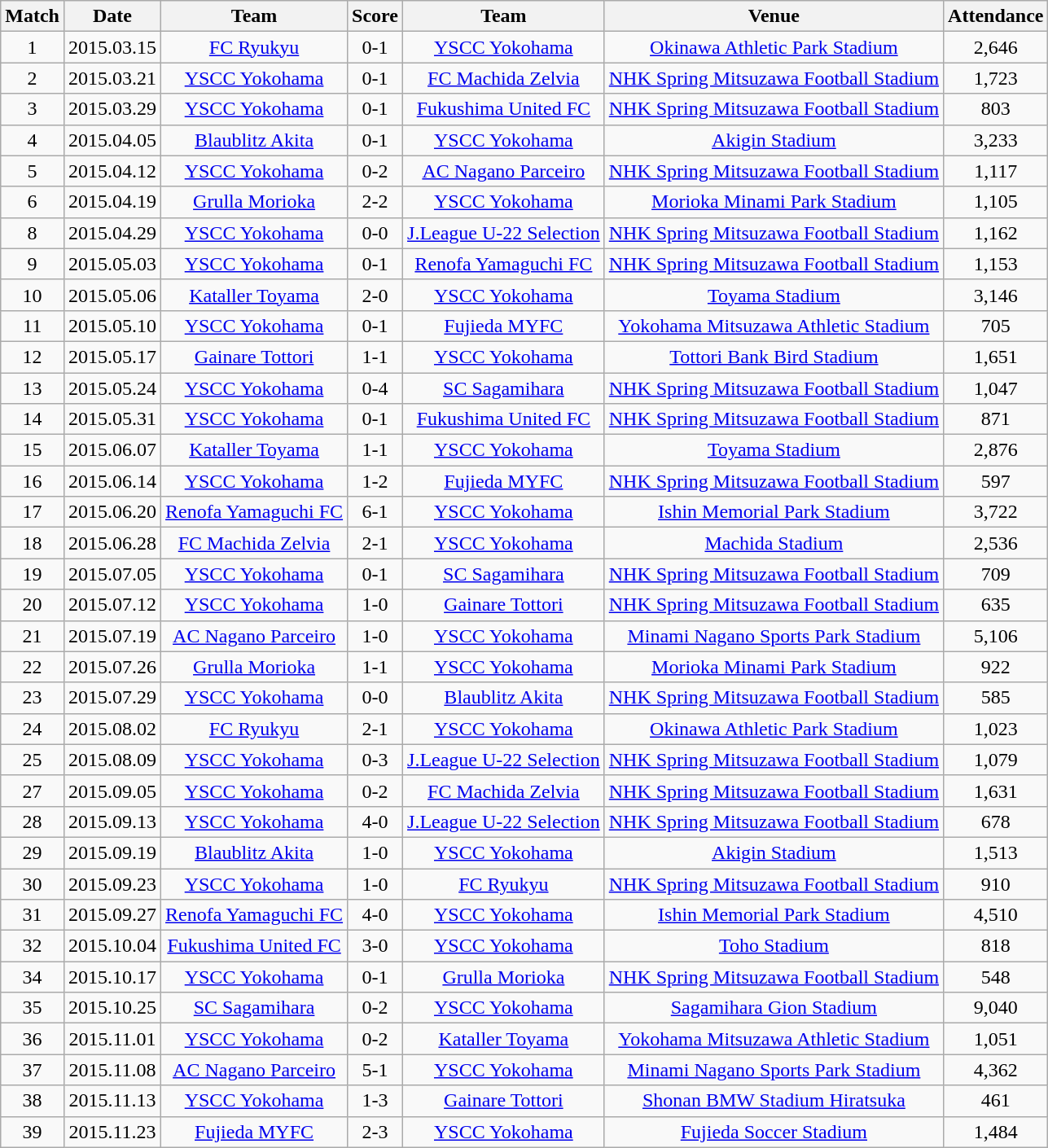<table class="wikitable" style="text-align:center;">
<tr>
<th>Match</th>
<th>Date</th>
<th>Team</th>
<th>Score</th>
<th>Team</th>
<th>Venue</th>
<th>Attendance</th>
</tr>
<tr>
<td>1</td>
<td>2015.03.15</td>
<td><a href='#'>FC Ryukyu</a></td>
<td>0-1</td>
<td><a href='#'>YSCC Yokohama</a></td>
<td><a href='#'>Okinawa Athletic Park Stadium</a></td>
<td>2,646</td>
</tr>
<tr>
<td>2</td>
<td>2015.03.21</td>
<td><a href='#'>YSCC Yokohama</a></td>
<td>0-1</td>
<td><a href='#'>FC Machida Zelvia</a></td>
<td><a href='#'>NHK Spring Mitsuzawa Football Stadium</a></td>
<td>1,723</td>
</tr>
<tr>
<td>3</td>
<td>2015.03.29</td>
<td><a href='#'>YSCC Yokohama</a></td>
<td>0-1</td>
<td><a href='#'>Fukushima United FC</a></td>
<td><a href='#'>NHK Spring Mitsuzawa Football Stadium</a></td>
<td>803</td>
</tr>
<tr>
<td>4</td>
<td>2015.04.05</td>
<td><a href='#'>Blaublitz Akita</a></td>
<td>0-1</td>
<td><a href='#'>YSCC Yokohama</a></td>
<td><a href='#'>Akigin Stadium</a></td>
<td>3,233</td>
</tr>
<tr>
<td>5</td>
<td>2015.04.12</td>
<td><a href='#'>YSCC Yokohama</a></td>
<td>0-2</td>
<td><a href='#'>AC Nagano Parceiro</a></td>
<td><a href='#'>NHK Spring Mitsuzawa Football Stadium</a></td>
<td>1,117</td>
</tr>
<tr>
<td>6</td>
<td>2015.04.19</td>
<td><a href='#'>Grulla Morioka</a></td>
<td>2-2</td>
<td><a href='#'>YSCC Yokohama</a></td>
<td><a href='#'>Morioka Minami Park Stadium</a></td>
<td>1,105</td>
</tr>
<tr>
<td>8</td>
<td>2015.04.29</td>
<td><a href='#'>YSCC Yokohama</a></td>
<td>0-0</td>
<td><a href='#'>J.League U-22 Selection</a></td>
<td><a href='#'>NHK Spring Mitsuzawa Football Stadium</a></td>
<td>1,162</td>
</tr>
<tr>
<td>9</td>
<td>2015.05.03</td>
<td><a href='#'>YSCC Yokohama</a></td>
<td>0-1</td>
<td><a href='#'>Renofa Yamaguchi FC</a></td>
<td><a href='#'>NHK Spring Mitsuzawa Football Stadium</a></td>
<td>1,153</td>
</tr>
<tr>
<td>10</td>
<td>2015.05.06</td>
<td><a href='#'>Kataller Toyama</a></td>
<td>2-0</td>
<td><a href='#'>YSCC Yokohama</a></td>
<td><a href='#'>Toyama Stadium</a></td>
<td>3,146</td>
</tr>
<tr>
<td>11</td>
<td>2015.05.10</td>
<td><a href='#'>YSCC Yokohama</a></td>
<td>0-1</td>
<td><a href='#'>Fujieda MYFC</a></td>
<td><a href='#'>Yokohama Mitsuzawa Athletic Stadium</a></td>
<td>705</td>
</tr>
<tr>
<td>12</td>
<td>2015.05.17</td>
<td><a href='#'>Gainare Tottori</a></td>
<td>1-1</td>
<td><a href='#'>YSCC Yokohama</a></td>
<td><a href='#'>Tottori Bank Bird Stadium</a></td>
<td>1,651</td>
</tr>
<tr>
<td>13</td>
<td>2015.05.24</td>
<td><a href='#'>YSCC Yokohama</a></td>
<td>0-4</td>
<td><a href='#'>SC Sagamihara</a></td>
<td><a href='#'>NHK Spring Mitsuzawa Football Stadium</a></td>
<td>1,047</td>
</tr>
<tr>
<td>14</td>
<td>2015.05.31</td>
<td><a href='#'>YSCC Yokohama</a></td>
<td>0-1</td>
<td><a href='#'>Fukushima United FC</a></td>
<td><a href='#'>NHK Spring Mitsuzawa Football Stadium</a></td>
<td>871</td>
</tr>
<tr>
<td>15</td>
<td>2015.06.07</td>
<td><a href='#'>Kataller Toyama</a></td>
<td>1-1</td>
<td><a href='#'>YSCC Yokohama</a></td>
<td><a href='#'>Toyama Stadium</a></td>
<td>2,876</td>
</tr>
<tr>
<td>16</td>
<td>2015.06.14</td>
<td><a href='#'>YSCC Yokohama</a></td>
<td>1-2</td>
<td><a href='#'>Fujieda MYFC</a></td>
<td><a href='#'>NHK Spring Mitsuzawa Football Stadium</a></td>
<td>597</td>
</tr>
<tr>
<td>17</td>
<td>2015.06.20</td>
<td><a href='#'>Renofa Yamaguchi FC</a></td>
<td>6-1</td>
<td><a href='#'>YSCC Yokohama</a></td>
<td><a href='#'>Ishin Memorial Park Stadium</a></td>
<td>3,722</td>
</tr>
<tr>
<td>18</td>
<td>2015.06.28</td>
<td><a href='#'>FC Machida Zelvia</a></td>
<td>2-1</td>
<td><a href='#'>YSCC Yokohama</a></td>
<td><a href='#'>Machida Stadium</a></td>
<td>2,536</td>
</tr>
<tr>
<td>19</td>
<td>2015.07.05</td>
<td><a href='#'>YSCC Yokohama</a></td>
<td>0-1</td>
<td><a href='#'>SC Sagamihara</a></td>
<td><a href='#'>NHK Spring Mitsuzawa Football Stadium</a></td>
<td>709</td>
</tr>
<tr>
<td>20</td>
<td>2015.07.12</td>
<td><a href='#'>YSCC Yokohama</a></td>
<td>1-0</td>
<td><a href='#'>Gainare Tottori</a></td>
<td><a href='#'>NHK Spring Mitsuzawa Football Stadium</a></td>
<td>635</td>
</tr>
<tr>
<td>21</td>
<td>2015.07.19</td>
<td><a href='#'>AC Nagano Parceiro</a></td>
<td>1-0</td>
<td><a href='#'>YSCC Yokohama</a></td>
<td><a href='#'>Minami Nagano Sports Park Stadium</a></td>
<td>5,106</td>
</tr>
<tr>
<td>22</td>
<td>2015.07.26</td>
<td><a href='#'>Grulla Morioka</a></td>
<td>1-1</td>
<td><a href='#'>YSCC Yokohama</a></td>
<td><a href='#'>Morioka Minami Park Stadium</a></td>
<td>922</td>
</tr>
<tr>
<td>23</td>
<td>2015.07.29</td>
<td><a href='#'>YSCC Yokohama</a></td>
<td>0-0</td>
<td><a href='#'>Blaublitz Akita</a></td>
<td><a href='#'>NHK Spring Mitsuzawa Football Stadium</a></td>
<td>585</td>
</tr>
<tr>
<td>24</td>
<td>2015.08.02</td>
<td><a href='#'>FC Ryukyu</a></td>
<td>2-1</td>
<td><a href='#'>YSCC Yokohama</a></td>
<td><a href='#'>Okinawa Athletic Park Stadium</a></td>
<td>1,023</td>
</tr>
<tr>
<td>25</td>
<td>2015.08.09</td>
<td><a href='#'>YSCC Yokohama</a></td>
<td>0-3</td>
<td><a href='#'>J.League U-22 Selection</a></td>
<td><a href='#'>NHK Spring Mitsuzawa Football Stadium</a></td>
<td>1,079</td>
</tr>
<tr>
<td>27</td>
<td>2015.09.05</td>
<td><a href='#'>YSCC Yokohama</a></td>
<td>0-2</td>
<td><a href='#'>FC Machida Zelvia</a></td>
<td><a href='#'>NHK Spring Mitsuzawa Football Stadium</a></td>
<td>1,631</td>
</tr>
<tr>
<td>28</td>
<td>2015.09.13</td>
<td><a href='#'>YSCC Yokohama</a></td>
<td>4-0</td>
<td><a href='#'>J.League U-22 Selection</a></td>
<td><a href='#'>NHK Spring Mitsuzawa Football Stadium</a></td>
<td>678</td>
</tr>
<tr>
<td>29</td>
<td>2015.09.19</td>
<td><a href='#'>Blaublitz Akita</a></td>
<td>1-0</td>
<td><a href='#'>YSCC Yokohama</a></td>
<td><a href='#'>Akigin Stadium</a></td>
<td>1,513</td>
</tr>
<tr>
<td>30</td>
<td>2015.09.23</td>
<td><a href='#'>YSCC Yokohama</a></td>
<td>1-0</td>
<td><a href='#'>FC Ryukyu</a></td>
<td><a href='#'>NHK Spring Mitsuzawa Football Stadium</a></td>
<td>910</td>
</tr>
<tr>
<td>31</td>
<td>2015.09.27</td>
<td><a href='#'>Renofa Yamaguchi FC</a></td>
<td>4-0</td>
<td><a href='#'>YSCC Yokohama</a></td>
<td><a href='#'>Ishin Memorial Park Stadium</a></td>
<td>4,510</td>
</tr>
<tr>
<td>32</td>
<td>2015.10.04</td>
<td><a href='#'>Fukushima United FC</a></td>
<td>3-0</td>
<td><a href='#'>YSCC Yokohama</a></td>
<td><a href='#'>Toho Stadium</a></td>
<td>818</td>
</tr>
<tr>
<td>34</td>
<td>2015.10.17</td>
<td><a href='#'>YSCC Yokohama</a></td>
<td>0-1</td>
<td><a href='#'>Grulla Morioka</a></td>
<td><a href='#'>NHK Spring Mitsuzawa Football Stadium</a></td>
<td>548</td>
</tr>
<tr>
<td>35</td>
<td>2015.10.25</td>
<td><a href='#'>SC Sagamihara</a></td>
<td>0-2</td>
<td><a href='#'>YSCC Yokohama</a></td>
<td><a href='#'>Sagamihara Gion Stadium</a></td>
<td>9,040</td>
</tr>
<tr>
<td>36</td>
<td>2015.11.01</td>
<td><a href='#'>YSCC Yokohama</a></td>
<td>0-2</td>
<td><a href='#'>Kataller Toyama</a></td>
<td><a href='#'>Yokohama Mitsuzawa Athletic Stadium</a></td>
<td>1,051</td>
</tr>
<tr>
<td>37</td>
<td>2015.11.08</td>
<td><a href='#'>AC Nagano Parceiro</a></td>
<td>5-1</td>
<td><a href='#'>YSCC Yokohama</a></td>
<td><a href='#'>Minami Nagano Sports Park Stadium</a></td>
<td>4,362</td>
</tr>
<tr>
<td>38</td>
<td>2015.11.13</td>
<td><a href='#'>YSCC Yokohama</a></td>
<td>1-3</td>
<td><a href='#'>Gainare Tottori</a></td>
<td><a href='#'>Shonan BMW Stadium Hiratsuka</a></td>
<td>461</td>
</tr>
<tr>
<td>39</td>
<td>2015.11.23</td>
<td><a href='#'>Fujieda MYFC</a></td>
<td>2-3</td>
<td><a href='#'>YSCC Yokohama</a></td>
<td><a href='#'>Fujieda Soccer Stadium</a></td>
<td>1,484</td>
</tr>
</table>
